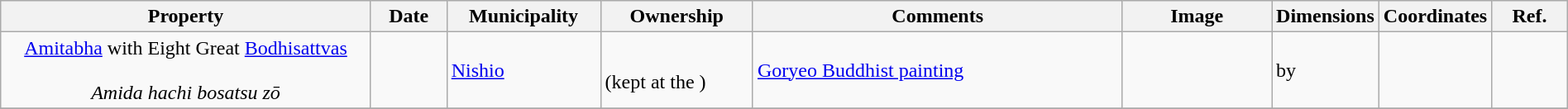<table class="wikitable sortable"  style="width:100%;">
<tr>
<th width="25%" align="left">Property</th>
<th width="5%" align="left" data-sort-type="number">Date</th>
<th width="10%" align="left">Municipality</th>
<th width="10%" align="left">Ownership</th>
<th width="25%" align="left" class="unsortable">Comments</th>
<th width="10%" align="left" class="unsortable">Image</th>
<th width="5%" align="left" class="unsortable">Dimensions</th>
<th width="5%" align="left" class="unsortable">Coordinates</th>
<th width="5%" align="left" class="unsortable">Ref.</th>
</tr>
<tr>
<td align="center"><a href='#'>Amitabha</a> with Eight Great <a href='#'>Bodhisattvas</a><br><br><em>Amida hachi bosatsu zō</em></td>
<td></td>
<td><a href='#'>Nishio</a></td>
<td><br>(kept at the )</td>
<td><a href='#'>Goryeo Buddhist painting</a></td>
<td></td>
<td> by </td>
<td></td>
<td></td>
</tr>
<tr>
</tr>
</table>
